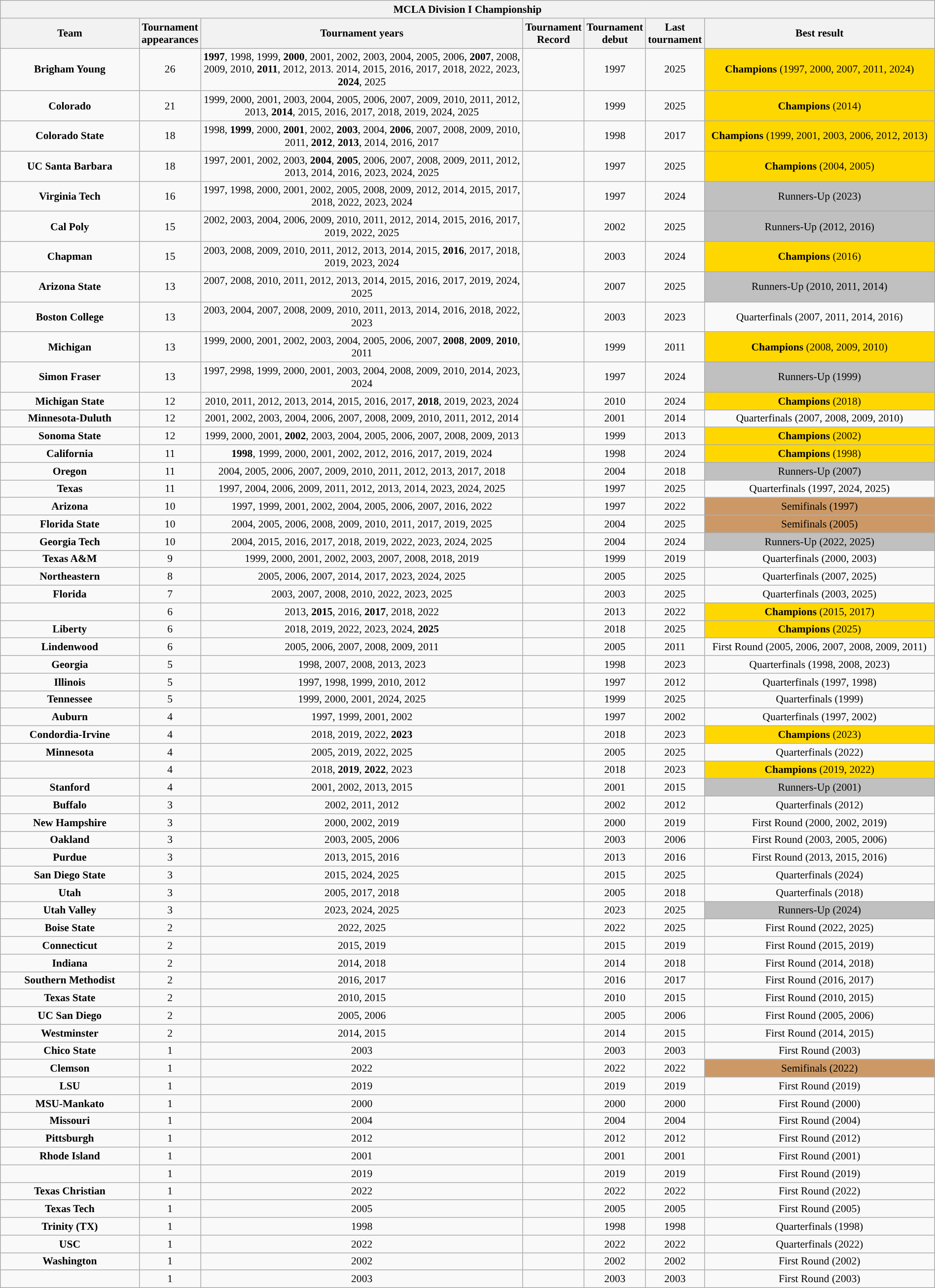<table class="wikitable sortable" style="font-size:90%; width: 100%; text-align: center;">
<tr>
<th colspan="8">MCLA Division I Championship</th>
</tr>
<tr>
<th width="15%">Team</th>
<th width="5%">Tournament appearances</th>
<th width="35%">Tournament years</th>
<th>Tournament Record</th>
<th width="5%">Tournament debut</th>
<th width="5%">Last tournament</th>
<th width="25%">Best result</th>
</tr>
<tr>
<td style=><strong>Brigham Young</strong></td>
<td>26</td>
<td><strong>1997</strong>, 1998, 1999, <strong>2000</strong>, 2001, 2002, 2003, 2004, 2005, 2006, <strong>2007</strong>, 2008, 2009, 2010, <strong>2011</strong>, 2012, 2013. 2014, 2015, 2016, 2017, 2018, 2022, 2023, <strong>2024</strong>, 2025</td>
<td></td>
<td>1997</td>
<td>2025</td>
<td style="background:gold;"><strong>Champions</strong> (1997, 2000, 2007, 2011, 2024)</td>
</tr>
<tr>
<td><strong>Colorado</strong></td>
<td>21</td>
<td>1999, 2000, 2001, 2003, 2004, 2005, 2006, 2007, 2009, 2010, 2011, 2012, 2013, <strong>2014</strong>, 2015, 2016, 2017, 2018, 2019, 2024, 2025</td>
<td></td>
<td>1999</td>
<td>2025</td>
<td style="background:gold;"><strong>Champions</strong> (2014)</td>
</tr>
<tr>
<td style=><strong>Colorado State</strong></td>
<td>18</td>
<td>1998, <strong>1999</strong>, 2000, <strong>2001</strong>, 2002, <strong>2003</strong>, 2004, <strong>2006</strong>, 2007, 2008, 2009, 2010, 2011, <strong>2012</strong>, <strong>2013</strong>, 2014, 2016, 2017</td>
<td></td>
<td>1998</td>
<td>2017</td>
<td style="background:gold;"><strong>Champions</strong> (1999, 2001, 2003, 2006, 2012, 2013)</td>
</tr>
<tr>
<td><strong>UC Santa Barbara</strong></td>
<td>18</td>
<td>1997, 2001, 2002, 2003, <strong>2004</strong>, <strong>2005</strong>, 2006, 2007, 2008, 2009, 2011, 2012, 2013, 2014, 2016, 2023, 2024, 2025</td>
<td></td>
<td>1997</td>
<td>2025</td>
<td style="background:gold;"><strong>Champions</strong> (2004, 2005)</td>
</tr>
<tr>
<td><strong>Virginia Tech</strong></td>
<td>16</td>
<td>1997, 1998, 2000, 2001, 2002, 2005, 2008, 2009, 2012, 2014, 2015, 2017, 2018, 2022, 2023, 2024</td>
<td></td>
<td>1997</td>
<td>2024</td>
<td style="background:silver;">Runners-Up (2023)</td>
</tr>
<tr>
<td style=><strong>Cal Poly</strong></td>
<td>15</td>
<td>2002, 2003, 2004, 2006, 2009, 2010, 2011, 2012, 2014, 2015, 2016, 2017, 2019, 2022, 2025</td>
<td></td>
<td>2002</td>
<td>2025</td>
<td style="background:silver;">Runners-Up (2012, 2016)</td>
</tr>
<tr>
<td><strong>Chapman</strong></td>
<td>15</td>
<td>2003, 2008, 2009, 2010, 2011, 2012, 2013, 2014, 2015, <strong>2016</strong>, 2017, 2018, 2019, 2023, 2024</td>
<td></td>
<td>2003</td>
<td>2024</td>
<td style="background:gold;"><strong>Champions</strong> (2016)</td>
</tr>
<tr>
<td><strong>Arizona State</strong></td>
<td>13</td>
<td>2007, 2008, 2010, 2011, 2012, 2013, 2014, 2015, 2016, 2017, 2019, 2024, 2025</td>
<td></td>
<td>2007</td>
<td>2025</td>
<td style="background:silver;">Runners-Up (2010, 2011, 2014)</td>
</tr>
<tr>
<td style=><strong>Boston College</strong></td>
<td>13</td>
<td>2003, 2004, 2007, 2008, 2009, 2010, 2011, 2013, 2014, 2016, 2018, 2022, 2023</td>
<td></td>
<td>2003</td>
<td>2023</td>
<td>Quarterfinals (2007, 2011, 2014, 2016)</td>
</tr>
<tr>
<td style=><strong>Michigan</strong></td>
<td>13</td>
<td>1999, 2000, 2001, 2002, 2003, 2004, 2005, 2006, 2007, <strong>2008</strong>, <strong>2009</strong>, <strong>2010</strong>, 2011</td>
<td></td>
<td>1999</td>
<td>2011</td>
<td style="background:gold;"><strong>Champions</strong> (2008, 2009, 2010)</td>
</tr>
<tr>
<td><strong>Simon Fraser</strong></td>
<td>13</td>
<td>1997, 2998, 1999, 2000, 2001, 2003, 2004, 2008, 2009, 2010, 2014, 2023, 2024</td>
<td></td>
<td>1997</td>
<td>2024</td>
<td style="background:silver;">Runners-Up (1999)</td>
</tr>
<tr>
<td><strong>Michigan State</strong></td>
<td>12</td>
<td>2010, 2011, 2012, 2013, 2014, 2015, 2016, 2017, <strong>2018</strong>, 2019, 2023, 2024</td>
<td></td>
<td>2010</td>
<td>2024</td>
<td style="background:gold;"><strong>Champions</strong> (2018)</td>
</tr>
<tr>
<td style=><strong>Minnesota-Duluth</strong></td>
<td>12</td>
<td>2001, 2002, 2003, 2004, 2006, 2007, 2008, 2009, 2010, 2011, 2012, 2014</td>
<td></td>
<td>2001</td>
<td>2014</td>
<td>Quarterfinals (2007, 2008, 2009, 2010)</td>
</tr>
<tr>
<td style=><strong>Sonoma State</strong></td>
<td>12</td>
<td>1999, 2000, 2001, <strong>2002</strong>, 2003, 2004, 2005, 2006, 2007, 2008, 2009, 2013</td>
<td></td>
<td>1999</td>
<td>2013</td>
<td style="background:gold;"><strong>Champions</strong> (2002)</td>
</tr>
<tr>
<td><strong>California</strong></td>
<td>11</td>
<td><strong>1998</strong>, 1999, 2000, 2001, 2002, 2012, 2016, 2017, 2019, 2024</td>
<td></td>
<td>1998</td>
<td>2024</td>
<td style="background:gold;"><strong>Champions</strong> (1998)</td>
</tr>
<tr>
<td style=><strong>Oregon</strong></td>
<td>11</td>
<td>2004, 2005, 2006, 2007, 2009, 2010, 2011, 2012, 2013, 2017, 2018</td>
<td></td>
<td>2004</td>
<td>2018</td>
<td style="background:silver;">Runners-Up (2007)</td>
</tr>
<tr>
<td><strong>Texas</strong></td>
<td>11</td>
<td>1997, 2004, 2006, 2009, 2011, 2012, 2013, 2014, 2023, 2024, 2025</td>
<td></td>
<td>1997</td>
<td>2025</td>
<td>Quarterfinals (1997, 2024, 2025)</td>
</tr>
<tr>
<td style=><strong>Arizona</strong></td>
<td>10</td>
<td>1997, 1999, 2001, 2002, 2004, 2005, 2006, 2007, 2016, 2022</td>
<td></td>
<td>1997</td>
<td>2022</td>
<td style="background:#c96;">Semifinals (1997)</td>
</tr>
<tr>
<td style=><strong>Florida State</strong></td>
<td>10</td>
<td>2004, 2005, 2006, 2008, 2009, 2010, 2011, 2017, 2019, 2025</td>
<td></td>
<td>2004</td>
<td>2025</td>
<td style="background:#c96;">Semifinals (2005)</td>
</tr>
<tr>
<td><strong>Georgia Tech</strong></td>
<td>10</td>
<td>2004, 2015, 2016, 2017, 2018, 2019, 2022, 2023, 2024, 2025</td>
<td></td>
<td>2004</td>
<td>2024</td>
<td style="background:silver;">Runners-Up (2022, 2025)</td>
</tr>
<tr>
<td style=><strong>Texas A&M</strong></td>
<td>9</td>
<td>1999, 2000, 2001, 2002, 2003, 2007, 2008, 2018, 2019</td>
<td></td>
<td>1999</td>
<td>2019</td>
<td>Quarterfinals (2000, 2003)</td>
</tr>
<tr>
<td><strong>Northeastern</strong></td>
<td>8</td>
<td>2005, 2006, 2007, 2014, 2017, 2023, 2024, 2025</td>
<td></td>
<td>2005</td>
<td>2025</td>
<td>Quarterfinals (2007, 2025)</td>
</tr>
<tr>
<td style=><strong>Florida</strong></td>
<td>7</td>
<td>2003, 2007, 2008, 2010, 2022, 2023, 2025</td>
<td></td>
<td>2003</td>
<td>2025</td>
<td>Quarterfinals (2003, 2025)</td>
</tr>
<tr>
<td style=><strong></strong></td>
<td>6</td>
<td>2013, <strong>2015</strong>, 2016, <strong>2017</strong>, 2018, 2022</td>
<td></td>
<td>2013</td>
<td>2022</td>
<td style="background:gold;"><strong>Champions</strong> (2015, 2017)</td>
</tr>
<tr>
<td><strong>Liberty</strong></td>
<td>6</td>
<td>2018, 2019, 2022, 2023, 2024, <strong>2025</strong></td>
<td></td>
<td>2018</td>
<td>2025</td>
<td style="background:gold;"><strong>Champions</strong> (2025)</td>
</tr>
<tr>
<td style=><strong>Lindenwood</strong></td>
<td>6</td>
<td>2005, 2006, 2007, 2008, 2009, 2011</td>
<td></td>
<td>2005</td>
<td>2011</td>
<td>First Round (2005, 2006, 2007, 2008, 2009, 2011)</td>
</tr>
<tr>
<td style=><strong>Georgia</strong></td>
<td>5</td>
<td>1998, 2007, 2008, 2013, 2023</td>
<td></td>
<td>1998</td>
<td>2023</td>
<td>Quarterfinals (1998, 2008, 2023)</td>
</tr>
<tr>
<td style=><strong>Illinois</strong></td>
<td>5</td>
<td>1997, 1998, 1999, 2010, 2012</td>
<td></td>
<td>1997</td>
<td>2012</td>
<td>Quarterfinals (1997, 1998)</td>
</tr>
<tr>
<td><strong>Tennessee</strong></td>
<td>5</td>
<td>1999, 2000, 2001, 2024, 2025</td>
<td></td>
<td>1999</td>
<td>2025</td>
<td>Quarterfinals (1999)</td>
</tr>
<tr>
<td style=><strong>Auburn</strong></td>
<td>4</td>
<td>1997, 1999, 2001, 2002</td>
<td></td>
<td>1997</td>
<td>2002</td>
<td>Quarterfinals (1997, 2002)</td>
</tr>
<tr>
<td style=><strong>Condordia-Irvine</strong></td>
<td>4</td>
<td>2018, 2019, 2022, <strong>2023</strong></td>
<td></td>
<td>2018</td>
<td>2023</td>
<td style="background:gold;"><strong>Champions</strong> (2023)</td>
</tr>
<tr>
<td style=><strong>Minnesota</strong></td>
<td>4</td>
<td>2005, 2019, 2022, 2025</td>
<td></td>
<td>2005</td>
<td>2025</td>
<td>Quarterfinals (2022)</td>
</tr>
<tr>
<td style=><strong></strong></td>
<td>4</td>
<td>2018, <strong>2019</strong>, <strong>2022</strong>, 2023</td>
<td></td>
<td>2018</td>
<td>2023</td>
<td style="background:gold;"><strong>Champions</strong> (2019, 2022)</td>
</tr>
<tr>
<td style=><strong>Stanford</strong></td>
<td>4</td>
<td>2001, 2002, 2013, 2015</td>
<td></td>
<td>2001</td>
<td>2015</td>
<td style="background:silver;">Runners-Up (2001)</td>
</tr>
<tr>
<td style=><strong>Buffalo</strong></td>
<td>3</td>
<td>2002, 2011, 2012</td>
<td></td>
<td>2002</td>
<td>2012</td>
<td>Quarterfinals (2012)</td>
</tr>
<tr>
<td style=><strong>New Hampshire</strong></td>
<td>3</td>
<td>2000, 2002, 2019</td>
<td></td>
<td>2000</td>
<td>2019</td>
<td>First Round (2000, 2002, 2019)</td>
</tr>
<tr>
<td style=><strong>Oakland</strong></td>
<td>3</td>
<td>2003, 2005, 2006</td>
<td></td>
<td>2003</td>
<td>2006</td>
<td>First Round (2003, 2005, 2006)</td>
</tr>
<tr>
<td style=><strong>Purdue</strong></td>
<td>3</td>
<td>2013, 2015, 2016</td>
<td></td>
<td>2013</td>
<td>2016</td>
<td>First Round (2013, 2015, 2016)</td>
</tr>
<tr>
<td><strong>San Diego State</strong></td>
<td>3</td>
<td>2015, 2024, 2025</td>
<td></td>
<td>2015</td>
<td>2025</td>
<td>Quarterfinals (2024)</td>
</tr>
<tr>
<td style=><strong>Utah</strong></td>
<td>3</td>
<td>2005, 2017, 2018</td>
<td></td>
<td>2005</td>
<td>2018</td>
<td>Quarterfinals (2018)</td>
</tr>
<tr>
<td><strong>Utah Valley</strong></td>
<td>3</td>
<td>2023, 2024, 2025</td>
<td></td>
<td>2023</td>
<td>2025</td>
<td style="background:silver;">Runners-Up (2024)</td>
</tr>
<tr>
<td style=><strong>Boise State</strong></td>
<td>2</td>
<td>2022, 2025</td>
<td></td>
<td>2022</td>
<td>2025</td>
<td>First Round (2022, 2025)</td>
</tr>
<tr>
<td style=><strong>Connecticut</strong></td>
<td>2</td>
<td>2015, 2019</td>
<td></td>
<td>2015</td>
<td>2019</td>
<td>First Round (2015, 2019)</td>
</tr>
<tr>
<td style=><strong>Indiana</strong></td>
<td>2</td>
<td>2014, 2018</td>
<td></td>
<td>2014</td>
<td>2018</td>
<td>First Round (2014, 2018)</td>
</tr>
<tr>
<td style=><strong>Southern Methodist</strong></td>
<td>2</td>
<td>2016, 2017</td>
<td></td>
<td>2016</td>
<td>2017</td>
<td>First Round (2016, 2017)</td>
</tr>
<tr>
<td style=><strong>Texas State</strong></td>
<td>2</td>
<td>2010, 2015</td>
<td></td>
<td>2010</td>
<td>2015</td>
<td>First Round (2010, 2015)</td>
</tr>
<tr>
<td style=><strong>UC San Diego</strong></td>
<td>2</td>
<td>2005, 2006</td>
<td></td>
<td>2005</td>
<td>2006</td>
<td>First Round (2005, 2006)</td>
</tr>
<tr>
<td style=><strong>Westminster</strong></td>
<td>2</td>
<td>2014, 2015</td>
<td></td>
<td>2014</td>
<td>2015</td>
<td>First Round (2014, 2015)</td>
</tr>
<tr>
<td style=><strong>Chico State</strong></td>
<td>1</td>
<td>2003</td>
<td></td>
<td>2003</td>
<td>2003</td>
<td>First Round (2003)</td>
</tr>
<tr>
<td style=><strong>Clemson</strong></td>
<td>1</td>
<td>2022</td>
<td></td>
<td>2022</td>
<td>2022</td>
<td style="background:#c96;">Semifinals (2022)</td>
</tr>
<tr>
<td style=><strong>LSU</strong></td>
<td>1</td>
<td>2019</td>
<td></td>
<td>2019</td>
<td>2019</td>
<td>First Round (2019)</td>
</tr>
<tr>
<td style=><strong>MSU-Mankato</strong></td>
<td>1</td>
<td>2000</td>
<td></td>
<td>2000</td>
<td>2000</td>
<td>First Round (2000)</td>
</tr>
<tr>
<td style=><strong>Missouri</strong></td>
<td>1</td>
<td>2004</td>
<td></td>
<td>2004</td>
<td>2004</td>
<td>First Round (2004)</td>
</tr>
<tr>
<td style=><strong>Pittsburgh</strong></td>
<td>1</td>
<td>2012</td>
<td></td>
<td>2012</td>
<td>2012</td>
<td>First Round (2012)</td>
</tr>
<tr>
<td style=><strong>Rhode Island</strong></td>
<td>1</td>
<td>2001</td>
<td></td>
<td>2001</td>
<td>2001</td>
<td>First Round (2001)</td>
</tr>
<tr>
<td style=><strong></strong></td>
<td>1</td>
<td>2019</td>
<td></td>
<td>2019</td>
<td>2019</td>
<td>First Round (2019)</td>
</tr>
<tr>
<td style=><strong>Texas Christian</strong></td>
<td>1</td>
<td>2022</td>
<td></td>
<td>2022</td>
<td>2022</td>
<td>First Round (2022)</td>
</tr>
<tr>
<td style=><strong>Texas Tech</strong></td>
<td>1</td>
<td>2005</td>
<td></td>
<td>2005</td>
<td>2005</td>
<td>First Round (2005)</td>
</tr>
<tr>
<td style=><strong>Trinity (TX)</strong></td>
<td>1</td>
<td>1998</td>
<td></td>
<td>1998</td>
<td>1998</td>
<td>Quarterfinals (1998)</td>
</tr>
<tr>
<td style=><strong>USC</strong></td>
<td>1</td>
<td>2022</td>
<td></td>
<td>2022</td>
<td>2022</td>
<td>Quarterfinals (2022)</td>
</tr>
<tr>
<td style=><strong>Washington</strong></td>
<td>1</td>
<td>2002</td>
<td></td>
<td>2002</td>
<td>2002</td>
<td>First Round (2002)</td>
</tr>
<tr>
<td style=><strong></strong></td>
<td>1</td>
<td>2003</td>
<td></td>
<td>2003</td>
<td>2003</td>
<td>First Round (2003)</td>
</tr>
</table>
